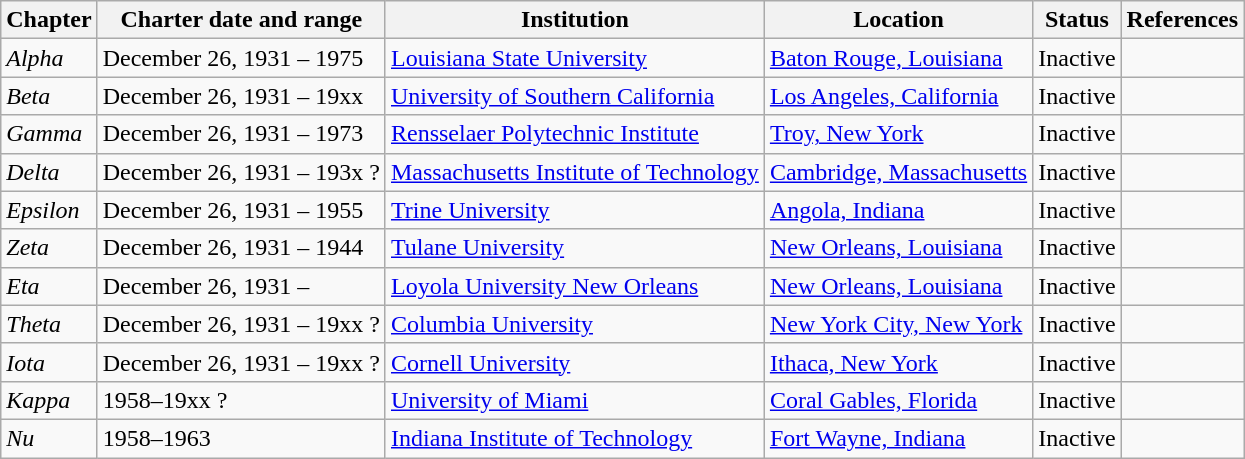<table class="wikitable sortable">
<tr>
<th>Chapter</th>
<th>Charter date and range</th>
<th>Institution</th>
<th>Location</th>
<th>Status</th>
<th>References</th>
</tr>
<tr>
<td><em>Alpha</em></td>
<td>December 26, 1931 – 1975</td>
<td><a href='#'>Louisiana State University</a></td>
<td><a href='#'>Baton Rouge, Louisiana</a></td>
<td>Inactive</td>
<td></td>
</tr>
<tr>
<td><em>Beta</em></td>
<td>December 26, 1931 – 19xx</td>
<td><a href='#'>University of Southern California</a></td>
<td><a href='#'>Los Angeles, California</a></td>
<td>Inactive</td>
<td></td>
</tr>
<tr>
<td><em>Gamma</em></td>
<td>December 26, 1931 – 1973</td>
<td><a href='#'>Rensselaer Polytechnic Institute</a></td>
<td><a href='#'>Troy, New York</a></td>
<td>Inactive</td>
<td></td>
</tr>
<tr>
<td><em>Delta</em></td>
<td>December 26, 1931 – 193x ?</td>
<td><a href='#'>Massachusetts Institute of Technology</a></td>
<td><a href='#'>Cambridge, Massachusetts</a></td>
<td>Inactive</td>
<td></td>
</tr>
<tr>
<td><em>Epsilon</em></td>
<td>December 26, 1931 – 1955</td>
<td><a href='#'>Trine University</a></td>
<td><a href='#'>Angola, Indiana</a></td>
<td>Inactive</td>
<td></td>
</tr>
<tr>
<td><em>Zeta</em></td>
<td>December 26, 1931 – 1944</td>
<td><a href='#'>Tulane University</a></td>
<td><a href='#'>New Orleans, Louisiana</a></td>
<td>Inactive</td>
<td></td>
</tr>
<tr>
<td><em>Eta</em></td>
<td>December 26, 1931 –</td>
<td><a href='#'>Loyola University New Orleans</a></td>
<td><a href='#'>New Orleans, Louisiana</a></td>
<td>Inactive</td>
<td></td>
</tr>
<tr>
<td><em>Theta</em></td>
<td>December 26, 1931 – 19xx ?</td>
<td><a href='#'>Columbia University</a></td>
<td><a href='#'>New York City, New York</a></td>
<td>Inactive</td>
<td></td>
</tr>
<tr>
<td><em>Iota</em></td>
<td>December 26, 1931 – 19xx ?</td>
<td><a href='#'>Cornell University</a></td>
<td><a href='#'>Ithaca, New York</a></td>
<td>Inactive</td>
<td></td>
</tr>
<tr>
<td><em>Kappa</em></td>
<td>1958–19xx ?</td>
<td><a href='#'>University of Miami</a></td>
<td><a href='#'>Coral Gables, Florida</a></td>
<td>Inactive</td>
<td></td>
</tr>
<tr>
<td><em>Nu</em></td>
<td>1958–1963</td>
<td><a href='#'>Indiana Institute of Technology</a></td>
<td><a href='#'>Fort Wayne, Indiana</a></td>
<td>Inactive</td>
<td></td>
</tr>
</table>
